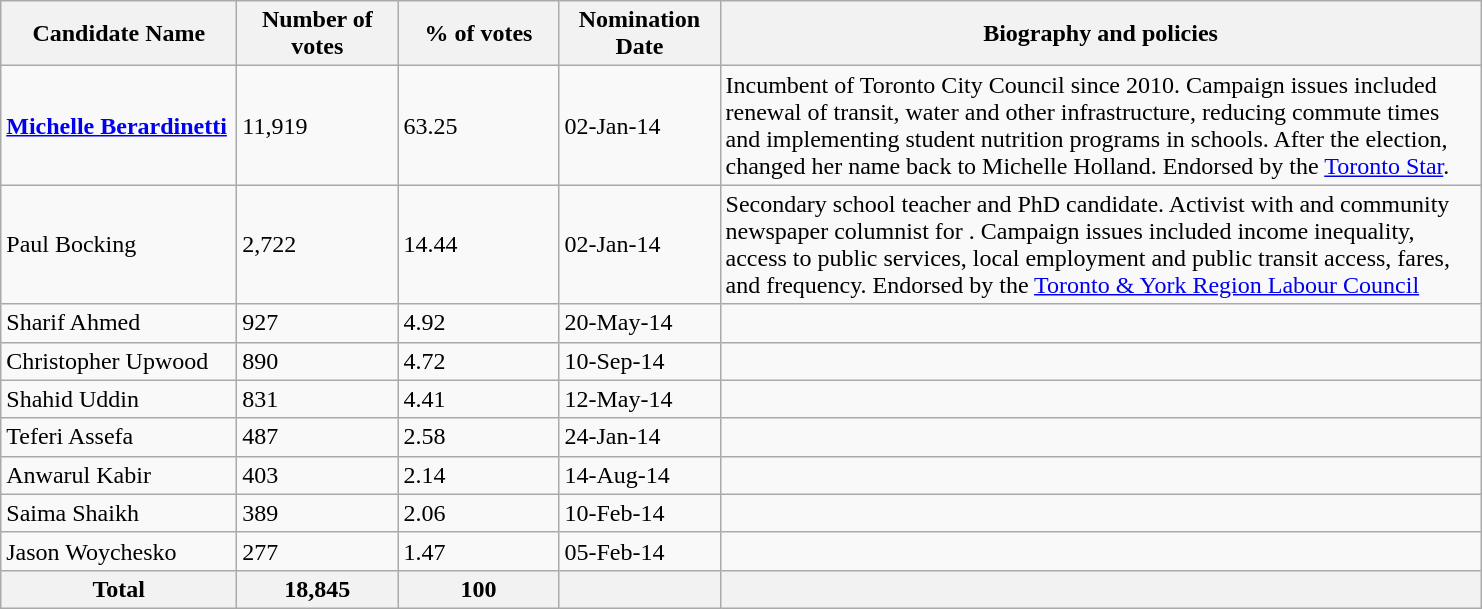<table class="wikitable">
<tr>
<th scope="col" style="width: 150px;">Candidate Name</th>
<th scope="col" style="width: 100px;">Number of votes</th>
<th scope="col" style="width: 100px;">% of votes</th>
<th scope="col" style="width: 100px;">Nomination Date</th>
<th scope="col" style="width: 500px;">Biography and policies</th>
</tr>
<tr>
<td><strong><a href='#'>Michelle Berardinetti</a></strong></td>
<td>11,919</td>
<td>63.25</td>
<td>02-Jan-14</td>
<td>Incumbent of Toronto City Council since 2010. Campaign issues included renewal of transit, water and other infrastructure, reducing commute times and implementing student nutrition programs in schools. After the election, changed her name back to Michelle Holland. Endorsed by the <a href='#'>Toronto Star</a>.</td>
</tr>
<tr>
<td>Paul Bocking</td>
<td>2,722</td>
<td>14.44</td>
<td>02-Jan-14</td>
<td>Secondary school teacher and PhD candidate. Activist with  and community newspaper columnist for . Campaign issues included income inequality, access to public services, local employment and public transit access, fares, and frequency. Endorsed by the <a href='#'>Toronto & York Region Labour Council</a></td>
</tr>
<tr>
<td>Sharif Ahmed</td>
<td>927</td>
<td>4.92</td>
<td>20-May-14</td>
<td></td>
</tr>
<tr>
<td>Christopher Upwood</td>
<td>890</td>
<td>4.72</td>
<td>10-Sep-14</td>
<td></td>
</tr>
<tr>
<td>Shahid Uddin</td>
<td>831</td>
<td>4.41</td>
<td>12-May-14</td>
<td></td>
</tr>
<tr>
<td>Teferi Assefa</td>
<td>487</td>
<td>2.58</td>
<td>24-Jan-14</td>
<td></td>
</tr>
<tr>
<td>Anwarul Kabir</td>
<td>403</td>
<td>2.14</td>
<td>14-Aug-14</td>
<td></td>
</tr>
<tr>
<td>Saima Shaikh</td>
<td>389</td>
<td>2.06</td>
<td>10-Feb-14</td>
<td></td>
</tr>
<tr>
<td>Jason Woychesko</td>
<td>277</td>
<td>1.47</td>
<td>05-Feb-14</td>
<td></td>
</tr>
<tr>
<th>Total</th>
<th>18,845</th>
<th>100</th>
<th></th>
<th></th>
</tr>
</table>
